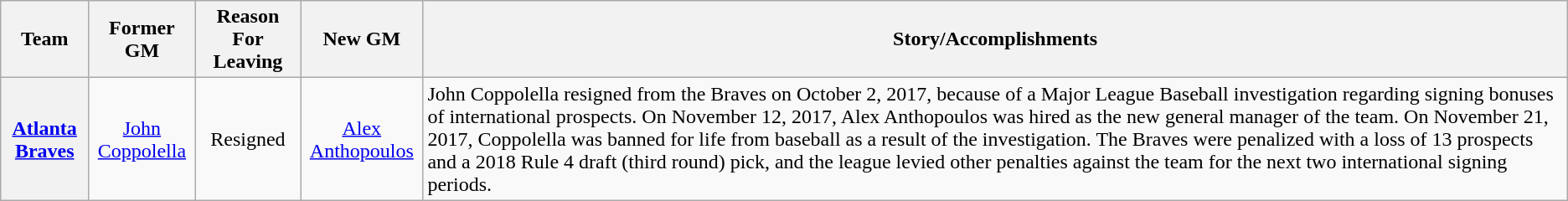<table class="wikitable plainrowheaders" style="text-align:center;">
<tr>
<th>Team</th>
<th>Former GM</th>
<th>Reason For Leaving</th>
<th>New GM</th>
<th>Story/Accomplishments</th>
</tr>
<tr>
<th scope="row" style="text-align:center;"><a href='#'>Atlanta Braves</a></th>
<td><a href='#'>John Coppolella</a></td>
<td>Resigned</td>
<td><a href='#'>Alex Anthopoulos</a></td>
<td style="text-align:left;">John Coppolella resigned from the Braves on October 2, 2017, because of a Major League Baseball investigation regarding signing bonuses of international prospects. On November 12, 2017, Alex Anthopoulos was hired as the new general manager of the team. On November 21, 2017, Coppolella was banned for life from baseball as a result of the investigation. The Braves were penalized with a loss of 13 prospects and a 2018 Rule 4 draft (third round) pick, and the league levied other penalties against the team for the next two international signing periods.</td>
</tr>
</table>
